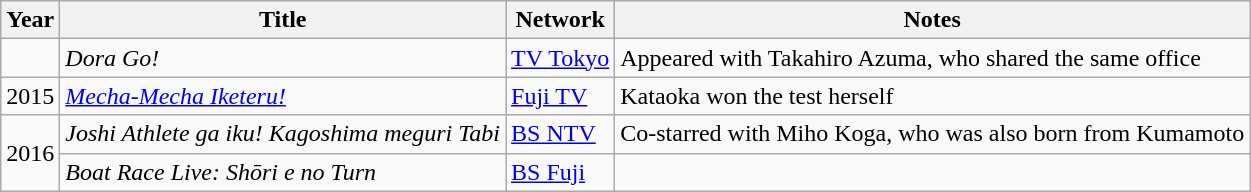<table class="wikitable">
<tr>
<th>Year</th>
<th>Title</th>
<th>Network</th>
<th>Notes</th>
</tr>
<tr>
<td></td>
<td><em>Dora Go!</em></td>
<td><a href='#'>TV Tokyo</a></td>
<td>Appeared with Takahiro Azuma, who shared the same office</td>
</tr>
<tr>
<td>2015</td>
<td><em><a href='#'>Mecha-Mecha Iketeru!</a></em></td>
<td><a href='#'>Fuji TV</a></td>
<td>Kataoka won the test herself</td>
</tr>
<tr>
<td rowspan="2">2016</td>
<td><em>Joshi Athlete ga iku! Kagoshima meguri Tabi</em></td>
<td><a href='#'>BS NTV</a></td>
<td>Co-starred with Miho Koga, who was also born from Kumamoto</td>
</tr>
<tr>
<td><em>Boat Race Live: Shōri e no Turn</em></td>
<td><a href='#'>BS Fuji</a></td>
<td></td>
</tr>
</table>
